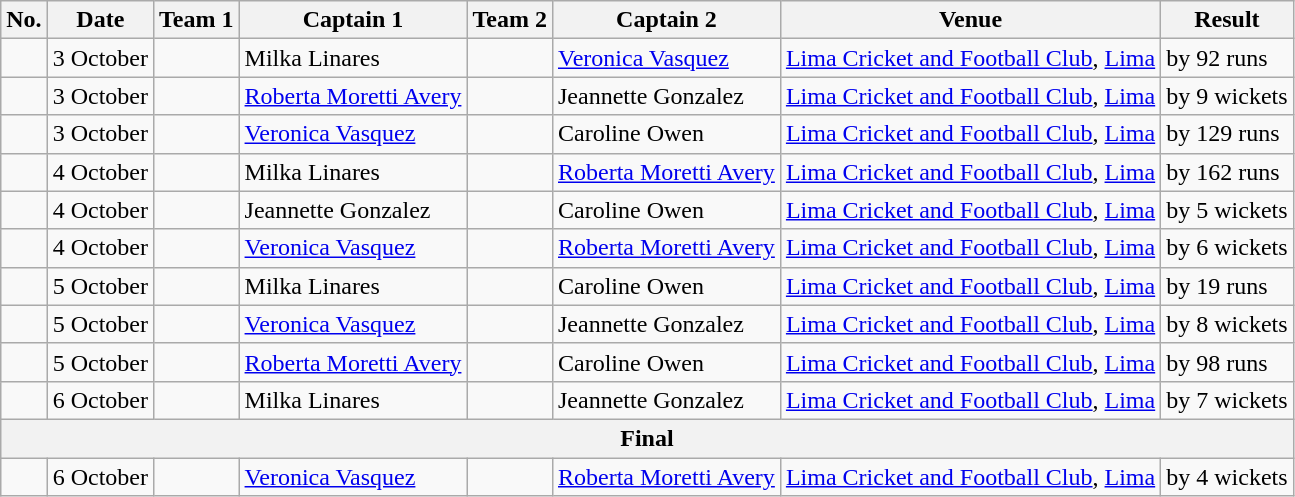<table class="wikitable">
<tr>
<th>No.</th>
<th>Date</th>
<th>Team 1</th>
<th>Captain 1</th>
<th>Team 2</th>
<th>Captain 2</th>
<th>Venue</th>
<th>Result</th>
</tr>
<tr>
<td></td>
<td>3 October</td>
<td></td>
<td>Milka Linares</td>
<td></td>
<td><a href='#'>Veronica Vasquez</a></td>
<td><a href='#'>Lima Cricket and Football Club</a>, <a href='#'>Lima</a></td>
<td> by 92 runs</td>
</tr>
<tr>
<td></td>
<td>3 October</td>
<td></td>
<td><a href='#'>Roberta Moretti Avery</a></td>
<td></td>
<td>Jeannette Gonzalez</td>
<td><a href='#'>Lima Cricket and Football Club</a>, <a href='#'>Lima</a></td>
<td> by 9 wickets</td>
</tr>
<tr>
<td></td>
<td>3 October</td>
<td></td>
<td><a href='#'>Veronica Vasquez</a></td>
<td></td>
<td>Caroline Owen</td>
<td><a href='#'>Lima Cricket and Football Club</a>, <a href='#'>Lima</a></td>
<td> by 129 runs</td>
</tr>
<tr>
<td></td>
<td>4 October</td>
<td></td>
<td>Milka Linares</td>
<td></td>
<td><a href='#'>Roberta Moretti Avery</a></td>
<td><a href='#'>Lima Cricket and Football Club</a>, <a href='#'>Lima</a></td>
<td> by 162 runs</td>
</tr>
<tr>
<td></td>
<td>4 October</td>
<td></td>
<td>Jeannette Gonzalez</td>
<td></td>
<td>Caroline Owen</td>
<td><a href='#'>Lima Cricket and Football Club</a>, <a href='#'>Lima</a></td>
<td> by 5 wickets</td>
</tr>
<tr>
<td></td>
<td>4 October</td>
<td></td>
<td><a href='#'>Veronica Vasquez</a></td>
<td></td>
<td><a href='#'>Roberta Moretti Avery</a></td>
<td><a href='#'>Lima Cricket and Football Club</a>, <a href='#'>Lima</a></td>
<td> by 6 wickets</td>
</tr>
<tr>
<td></td>
<td>5 October</td>
<td></td>
<td>Milka Linares</td>
<td></td>
<td>Caroline Owen</td>
<td><a href='#'>Lima Cricket and Football Club</a>, <a href='#'>Lima</a></td>
<td> by 19 runs</td>
</tr>
<tr>
<td></td>
<td>5 October</td>
<td></td>
<td><a href='#'>Veronica Vasquez</a></td>
<td></td>
<td>Jeannette Gonzalez</td>
<td><a href='#'>Lima Cricket and Football Club</a>, <a href='#'>Lima</a></td>
<td> by 8 wickets</td>
</tr>
<tr>
<td></td>
<td>5 October</td>
<td></td>
<td><a href='#'>Roberta Moretti Avery</a></td>
<td></td>
<td>Caroline Owen</td>
<td><a href='#'>Lima Cricket and Football Club</a>, <a href='#'>Lima</a></td>
<td> by 98 runs</td>
</tr>
<tr>
<td></td>
<td>6 October</td>
<td></td>
<td>Milka Linares</td>
<td></td>
<td>Jeannette Gonzalez</td>
<td><a href='#'>Lima Cricket and Football Club</a>, <a href='#'>Lima</a></td>
<td> by 7 wickets</td>
</tr>
<tr>
<th colspan="8">Final</th>
</tr>
<tr>
<td></td>
<td>6 October</td>
<td></td>
<td><a href='#'>Veronica Vasquez</a></td>
<td></td>
<td><a href='#'>Roberta Moretti Avery</a></td>
<td><a href='#'>Lima Cricket and Football Club</a>, <a href='#'>Lima</a></td>
<td> by 4 wickets</td>
</tr>
</table>
